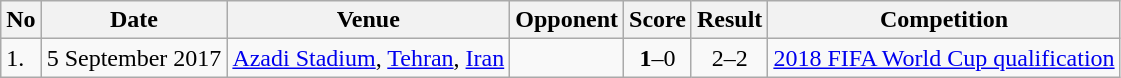<table class="wikitable" style="font-size:100%;">
<tr>
<th>No</th>
<th>Date</th>
<th>Venue</th>
<th>Opponent</th>
<th>Score</th>
<th>Result</th>
<th>Competition</th>
</tr>
<tr>
<td>1.</td>
<td>5 September 2017</td>
<td><a href='#'>Azadi Stadium</a>, <a href='#'>Tehran</a>, <a href='#'>Iran</a></td>
<td></td>
<td align=center><strong>1</strong>–0</td>
<td align=center>2–2</td>
<td><a href='#'>2018 FIFA World Cup qualification</a></td>
</tr>
</table>
